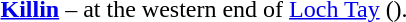<table border="0">
<tr>
<td></td>
<td><strong><a href='#'>Killin</a></strong> – at the western end of <a href='#'>Loch Tay</a> ().</td>
</tr>
</table>
